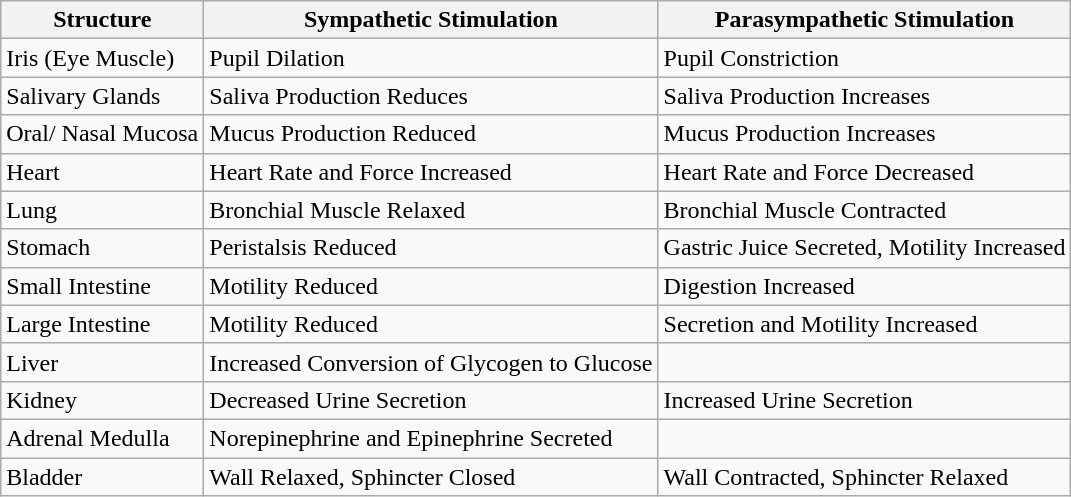<table class="wikitable">
<tr>
<th>Structure</th>
<th>Sympathetic Stimulation</th>
<th>Parasympathetic Stimulation</th>
</tr>
<tr>
<td>Iris (Eye Muscle)</td>
<td>Pupil Dilation</td>
<td>Pupil Constriction</td>
</tr>
<tr>
<td>Salivary Glands</td>
<td>Saliva Production Reduces</td>
<td>Saliva Production Increases</td>
</tr>
<tr>
<td>Oral/ Nasal Mucosa</td>
<td>Mucus Production Reduced</td>
<td>Mucus Production Increases</td>
</tr>
<tr>
<td>Heart</td>
<td>Heart Rate and Force Increased</td>
<td>Heart Rate and Force Decreased</td>
</tr>
<tr>
<td>Lung</td>
<td>Bronchial Muscle Relaxed</td>
<td>Bronchial Muscle Contracted</td>
</tr>
<tr>
<td>Stomach</td>
<td>Peristalsis Reduced</td>
<td>Gastric Juice Secreted, Motility Increased</td>
</tr>
<tr>
<td>Small Intestine</td>
<td>Motility Reduced</td>
<td>Digestion Increased</td>
</tr>
<tr>
<td>Large Intestine</td>
<td>Motility Reduced</td>
<td>Secretion and Motility Increased</td>
</tr>
<tr>
<td>Liver</td>
<td>Increased Conversion of Glycogen to Glucose</td>
<td></td>
</tr>
<tr>
<td>Kidney</td>
<td>Decreased Urine Secretion</td>
<td>Increased Urine Secretion</td>
</tr>
<tr>
<td>Adrenal Medulla</td>
<td>Norepinephrine and Epinephrine Secreted</td>
<td></td>
</tr>
<tr>
<td>Bladder</td>
<td>Wall Relaxed, Sphincter Closed</td>
<td>Wall Contracted, Sphincter Relaxed</td>
</tr>
</table>
